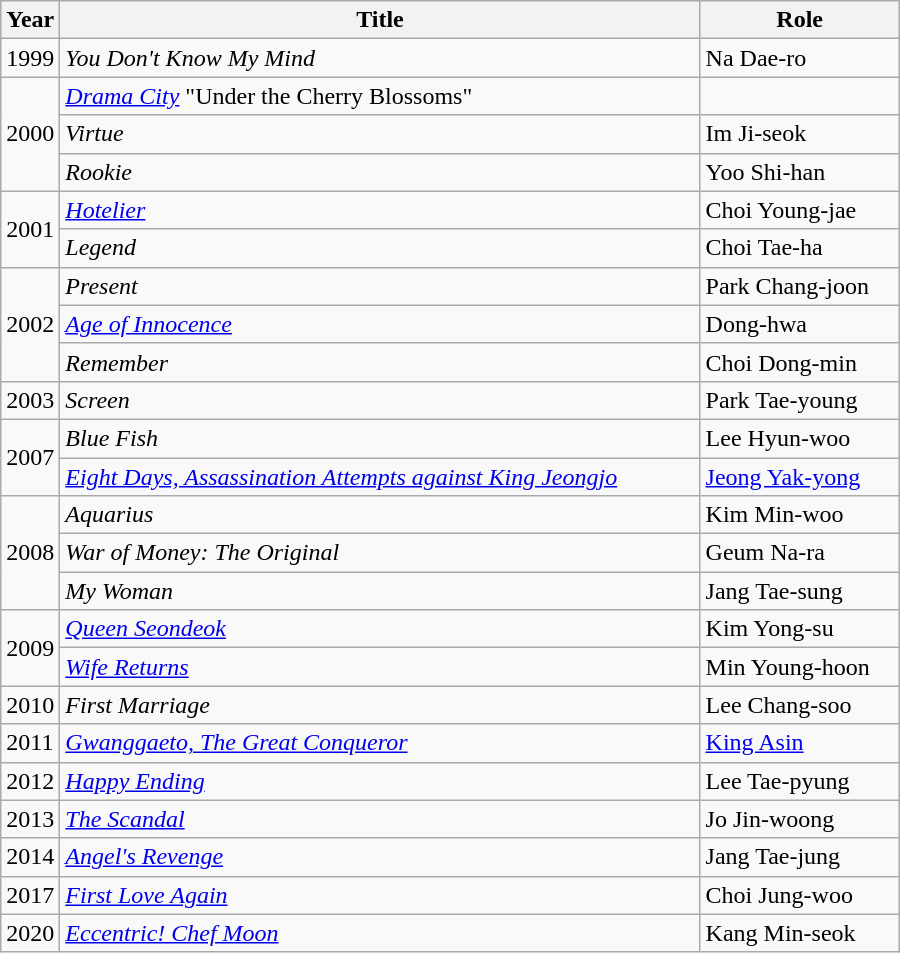<table class="wikitable" style="width:600px">
<tr>
<th width=10>Year</th>
<th>Title</th>
<th>Role</th>
</tr>
<tr>
<td>1999</td>
<td><em>You Don't Know My Mind</em></td>
<td>Na Dae-ro</td>
</tr>
<tr>
<td rowspan=3>2000</td>
<td><em><a href='#'>Drama City</a></em> "Under the Cherry Blossoms"</td>
<td></td>
</tr>
<tr>
<td><em>Virtue</em></td>
<td>Im Ji-seok</td>
</tr>
<tr>
<td><em>Rookie</em></td>
<td>Yoo Shi-han</td>
</tr>
<tr>
<td rowspan=2>2001</td>
<td><em><a href='#'>Hotelier</a></em></td>
<td>Choi Young-jae</td>
</tr>
<tr>
<td><em>Legend</em></td>
<td>Choi Tae-ha</td>
</tr>
<tr>
<td rowspan=3>2002</td>
<td><em>Present</em></td>
<td>Park Chang-joon</td>
</tr>
<tr>
<td><em><a href='#'>Age of Innocence</a></em></td>
<td>Dong-hwa</td>
</tr>
<tr>
<td><em>Remember</em></td>
<td>Choi Dong-min</td>
</tr>
<tr>
<td>2003</td>
<td><em>Screen</em></td>
<td>Park Tae-young</td>
</tr>
<tr>
<td rowspan=2>2007</td>
<td><em>Blue Fish</em></td>
<td>Lee Hyun-woo</td>
</tr>
<tr>
<td><em><a href='#'>Eight Days, Assassination Attempts against King Jeongjo</a></em></td>
<td><a href='#'>Jeong Yak-yong</a></td>
</tr>
<tr>
<td rowspan=3>2008</td>
<td><em>Aquarius</em></td>
<td>Kim Min-woo</td>
</tr>
<tr>
<td><em>War of Money: The Original</em></td>
<td>Geum Na-ra</td>
</tr>
<tr>
<td><em>My Woman</em></td>
<td>Jang Tae-sung</td>
</tr>
<tr>
<td rowspan=2>2009</td>
<td><em><a href='#'>Queen Seondeok</a></em></td>
<td>Kim Yong-su</td>
</tr>
<tr>
<td><em><a href='#'>Wife Returns</a></em></td>
<td>Min Young-hoon</td>
</tr>
<tr>
<td>2010</td>
<td><em>First Marriage</em></td>
<td>Lee Chang-soo</td>
</tr>
<tr>
<td>2011</td>
<td><em><a href='#'>Gwanggaeto, The Great Conqueror</a></em></td>
<td><a href='#'>King Asin</a></td>
</tr>
<tr>
<td>2012</td>
<td><em><a href='#'>Happy Ending</a></em></td>
<td>Lee Tae-pyung</td>
</tr>
<tr>
<td>2013</td>
<td><em><a href='#'>The Scandal</a></em></td>
<td>Jo Jin-woong</td>
</tr>
<tr>
<td>2014</td>
<td><em><a href='#'>Angel's Revenge</a></em></td>
<td>Jang Tae-jung</td>
</tr>
<tr>
<td>2017</td>
<td><em><a href='#'>First Love Again</a></em></td>
<td>Choi Jung-woo</td>
</tr>
<tr>
<td>2020</td>
<td><em><a href='#'>Eccentric! Chef Moon</a></em></td>
<td>Kang Min-seok</td>
</tr>
</table>
